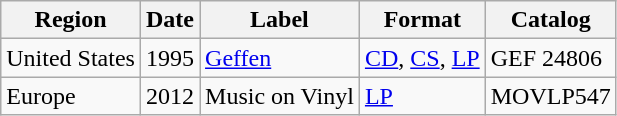<table class="wikitable">
<tr>
<th>Region</th>
<th>Date</th>
<th>Label</th>
<th>Format</th>
<th>Catalog</th>
</tr>
<tr>
<td>United States</td>
<td>1995</td>
<td><a href='#'>Geffen</a></td>
<td><a href='#'>CD</a>, <a href='#'>CS</a>, <a href='#'>LP</a></td>
<td>GEF 24806</td>
</tr>
<tr>
<td>Europe</td>
<td>2012</td>
<td>Music on Vinyl</td>
<td><a href='#'>LP</a></td>
<td>MOVLP547</td>
</tr>
</table>
